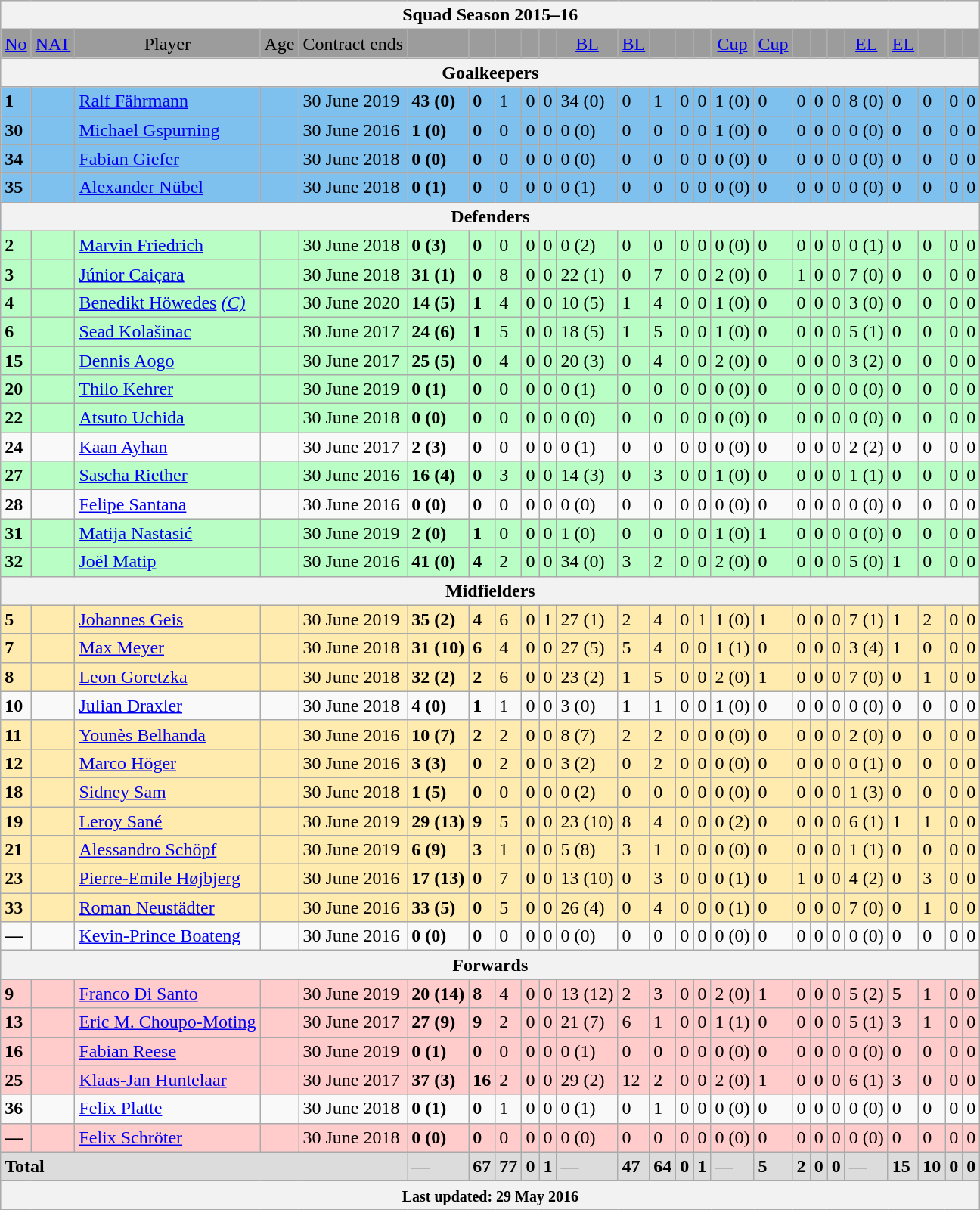<table class="wikitable nowrap">
<tr align="center" style="background:#DCDCDC">
<th colspan="25">Squad Season 2015–16</th>
</tr>
<tr align="center" style="background:#9C9C9C">
<td><a href='#'>No</a></td>
<td><a href='#'>NAT</a></td>
<td>Player</td>
<td>Age</td>
<td>Contract ends</td>
<td></td>
<td></td>
<td></td>
<td></td>
<td></td>
<td><a href='#'>BL</a> </td>
<td><a href='#'>BL</a> </td>
<td></td>
<td></td>
<td></td>
<td><a href='#'>Cup</a> </td>
<td><a href='#'>Cup</a> </td>
<td></td>
<td></td>
<td></td>
<td><a href='#'>EL</a> </td>
<td><a href='#'>EL</a> </td>
<td></td>
<td></td>
<td></td>
</tr>
<tr align="center" style="background:#DCDCDC">
<th colspan="25">Goalkeepers</th>
</tr>
<tr style="background:#7EC0EE">
<td><strong>1</strong></td>
<td></td>
<td><a href='#'>Ralf Fährmann</a></td>
<td></td>
<td>30 June 2019</td>
<td><strong>43 (0)</strong></td>
<td><strong>0</strong></td>
<td>1</td>
<td>0</td>
<td>0</td>
<td>34 (0)</td>
<td>0</td>
<td>1</td>
<td>0</td>
<td>0</td>
<td>1 (0)</td>
<td>0</td>
<td>0</td>
<td>0</td>
<td>0</td>
<td>8 (0)</td>
<td>0</td>
<td>0</td>
<td>0</td>
<td>0</td>
</tr>
<tr style="background:#7EC0EE">
<td><strong>30</strong></td>
<td></td>
<td><a href='#'>Michael Gspurning</a></td>
<td></td>
<td>30 June 2016</td>
<td><strong>1 (0)</strong></td>
<td><strong>0</strong></td>
<td>0</td>
<td>0</td>
<td>0</td>
<td>0 (0)</td>
<td>0</td>
<td>0</td>
<td>0</td>
<td>0</td>
<td>1 (0)</td>
<td>0</td>
<td>0</td>
<td>0</td>
<td>0</td>
<td>0 (0)</td>
<td>0</td>
<td>0</td>
<td>0</td>
<td>0</td>
</tr>
<tr style="background:#7EC0EE">
<td><strong>34</strong></td>
<td></td>
<td><a href='#'>Fabian Giefer</a></td>
<td></td>
<td>30 June 2018</td>
<td><strong>0 (0)</strong></td>
<td><strong>0</strong></td>
<td>0</td>
<td>0</td>
<td>0</td>
<td>0 (0)</td>
<td>0</td>
<td>0</td>
<td>0</td>
<td>0</td>
<td>0 (0)</td>
<td>0</td>
<td>0</td>
<td>0</td>
<td>0</td>
<td>0 (0)</td>
<td>0</td>
<td>0</td>
<td>0</td>
<td>0</td>
</tr>
<tr style="background:#7EC0EE">
<td><strong>35</strong></td>
<td></td>
<td><a href='#'>Alexander Nübel</a></td>
<td></td>
<td>30 June 2018</td>
<td><strong>0 (1)</strong></td>
<td><strong>0</strong></td>
<td>0</td>
<td>0</td>
<td>0</td>
<td>0 (1)</td>
<td>0</td>
<td>0</td>
<td>0</td>
<td>0</td>
<td>0 (0)</td>
<td>0</td>
<td>0</td>
<td>0</td>
<td>0</td>
<td>0 (0)</td>
<td>0</td>
<td>0</td>
<td>0</td>
<td>0</td>
</tr>
<tr align="center" style="background:#7EC0EE">
<th colspan="25">Defenders</th>
</tr>
<tr style="background:#B9FFC5">
<td><strong>2</strong></td>
<td></td>
<td><a href='#'>Marvin Friedrich</a></td>
<td></td>
<td>30 June 2018</td>
<td><strong>0 (3)</strong></td>
<td><strong>0</strong></td>
<td>0</td>
<td>0</td>
<td>0</td>
<td>0 (2)</td>
<td>0</td>
<td>0</td>
<td>0</td>
<td>0</td>
<td>0 (0)</td>
<td>0</td>
<td>0</td>
<td>0</td>
<td>0</td>
<td>0 (1)</td>
<td>0</td>
<td>0</td>
<td>0</td>
<td>0</td>
</tr>
<tr style="background:#B9FFC5">
<td><strong>3</strong></td>
<td></td>
<td><a href='#'>Júnior Caiçara</a></td>
<td></td>
<td>30 June 2018</td>
<td><strong>31 (1)</strong></td>
<td><strong>0</strong></td>
<td>8</td>
<td>0</td>
<td>0</td>
<td>22 (1)</td>
<td>0</td>
<td>7</td>
<td>0</td>
<td>0</td>
<td>2 (0)</td>
<td>0</td>
<td>1</td>
<td>0</td>
<td>0</td>
<td>7 (0)</td>
<td>0</td>
<td>0</td>
<td>0</td>
<td>0</td>
</tr>
<tr style="background:#B9FFC5">
<td><strong>4</strong></td>
<td></td>
<td><a href='#'>Benedikt Höwedes</a> <em><a href='#'>(C)</a></em></td>
<td></td>
<td>30 June 2020</td>
<td><strong>14 (5)</strong></td>
<td><strong>1</strong></td>
<td>4</td>
<td>0</td>
<td>0</td>
<td>10 (5)</td>
<td>1</td>
<td>4</td>
<td>0</td>
<td>0</td>
<td>1 (0)</td>
<td>0</td>
<td>0</td>
<td>0</td>
<td>0</td>
<td>3 (0)</td>
<td>0</td>
<td>0</td>
<td>0</td>
<td>0</td>
</tr>
<tr style="background:#B9FFC5">
<td><strong>6</strong></td>
<td></td>
<td><a href='#'>Sead Kolašinac</a></td>
<td></td>
<td>30 June 2017</td>
<td><strong>24 (6)</strong></td>
<td><strong>1</strong></td>
<td>5</td>
<td>0</td>
<td>0</td>
<td>18 (5)</td>
<td>1</td>
<td>5</td>
<td>0</td>
<td>0</td>
<td>1 (0)</td>
<td>0</td>
<td>0</td>
<td>0</td>
<td>0</td>
<td>5 (1)</td>
<td>0</td>
<td>0</td>
<td>0</td>
<td>0</td>
</tr>
<tr style="background:#B9FFC5">
<td><strong>15</strong></td>
<td></td>
<td><a href='#'>Dennis Aogo</a></td>
<td></td>
<td>30 June 2017</td>
<td><strong>25 (5)</strong></td>
<td><strong>0</strong></td>
<td>4</td>
<td>0</td>
<td>0</td>
<td>20 (3)</td>
<td>0</td>
<td>4</td>
<td>0</td>
<td>0</td>
<td>2 (0)</td>
<td>0</td>
<td>0</td>
<td>0</td>
<td>0</td>
<td>3 (2)</td>
<td>0</td>
<td>0</td>
<td>0</td>
<td>0</td>
</tr>
<tr style="background:#B9FFC5">
<td><strong>20</strong></td>
<td></td>
<td><a href='#'>Thilo Kehrer</a></td>
<td></td>
<td>30 June 2019</td>
<td><strong>0 (1)</strong></td>
<td><strong>0</strong></td>
<td>0</td>
<td>0</td>
<td>0</td>
<td>0 (1)</td>
<td>0</td>
<td>0</td>
<td>0</td>
<td>0</td>
<td>0 (0)</td>
<td>0</td>
<td>0</td>
<td>0</td>
<td>0</td>
<td>0 (0)</td>
<td>0</td>
<td>0</td>
<td>0</td>
<td>0</td>
</tr>
<tr style="background:#B9FFC5">
<td><strong>22</strong></td>
<td></td>
<td><a href='#'>Atsuto Uchida</a></td>
<td></td>
<td>30 June 2018</td>
<td><strong>0 (0)</strong></td>
<td><strong>0</strong></td>
<td>0</td>
<td>0</td>
<td>0</td>
<td>0 (0)</td>
<td>0</td>
<td>0</td>
<td>0</td>
<td>0</td>
<td>0 (0)</td>
<td>0</td>
<td>0</td>
<td>0</td>
<td>0</td>
<td>0 (0)</td>
<td>0</td>
<td>0</td>
<td>0</td>
<td>0</td>
</tr>
<tr>
<td><strong>24</strong></td>
<td></td>
<td><a href='#'>Kaan Ayhan</a></td>
<td></td>
<td>30 June 2017</td>
<td><strong>2 (3)</strong></td>
<td><strong>0</strong></td>
<td>0</td>
<td>0</td>
<td>0</td>
<td>0 (1)</td>
<td>0</td>
<td>0</td>
<td>0</td>
<td>0</td>
<td>0 (0)</td>
<td>0</td>
<td>0</td>
<td>0</td>
<td>0</td>
<td>2 (2)</td>
<td>0</td>
<td>0</td>
<td>0</td>
<td>0</td>
</tr>
<tr style="background:#B9FFC5">
<td><strong>27</strong></td>
<td></td>
<td><a href='#'>Sascha Riether</a></td>
<td></td>
<td>30 June 2016</td>
<td><strong>16 (4)</strong></td>
<td><strong>0</strong></td>
<td>3</td>
<td>0</td>
<td>0</td>
<td>14 (3)</td>
<td>0</td>
<td>3</td>
<td>0</td>
<td>0</td>
<td>1 (0)</td>
<td>0</td>
<td>0</td>
<td>0</td>
<td>0</td>
<td>1 (1)</td>
<td>0</td>
<td>0</td>
<td>0</td>
<td>0</td>
</tr>
<tr>
<td><strong>28</strong></td>
<td></td>
<td><a href='#'>Felipe Santana</a></td>
<td></td>
<td>30 June 2016</td>
<td><strong>0 (0)</strong></td>
<td><strong>0</strong></td>
<td>0</td>
<td>0</td>
<td>0</td>
<td>0 (0)</td>
<td>0</td>
<td>0</td>
<td>0</td>
<td>0</td>
<td>0 (0)</td>
<td>0</td>
<td>0</td>
<td>0</td>
<td>0</td>
<td>0 (0)</td>
<td>0</td>
<td>0</td>
<td>0</td>
<td>0</td>
</tr>
<tr style="background:#B9FFC5">
<td><strong>31</strong></td>
<td></td>
<td><a href='#'>Matija Nastasić</a></td>
<td></td>
<td>30 June 2019</td>
<td><strong>2 (0)</strong></td>
<td><strong>1</strong></td>
<td>0</td>
<td>0</td>
<td>0</td>
<td>1 (0)</td>
<td>0</td>
<td>0</td>
<td>0</td>
<td>0</td>
<td>1 (0)</td>
<td>1</td>
<td>0</td>
<td>0</td>
<td>0</td>
<td>0 (0)</td>
<td>0</td>
<td>0</td>
<td>0</td>
<td>0</td>
</tr>
<tr style="background:#B9FFC5">
<td><strong>32</strong></td>
<td></td>
<td><a href='#'>Joël Matip</a></td>
<td></td>
<td>30 June 2016</td>
<td><strong>41 (0)</strong></td>
<td><strong>4</strong></td>
<td>2</td>
<td>0</td>
<td>0</td>
<td>34 (0)</td>
<td>3</td>
<td>2</td>
<td>0</td>
<td>0</td>
<td>2 (0)</td>
<td>0</td>
<td>0</td>
<td>0</td>
<td>0</td>
<td>5 (0)</td>
<td>1</td>
<td>0</td>
<td>0</td>
<td>0</td>
</tr>
<tr align="center" style="background:#DCDCDC">
<th colspan="25">Midfielders</th>
</tr>
<tr style="background:#FFEBAD">
<td><strong>5</strong></td>
<td></td>
<td><a href='#'>Johannes Geis</a></td>
<td></td>
<td>30 June 2019</td>
<td><strong>35 (2)</strong></td>
<td><strong>4</strong></td>
<td>6</td>
<td>0</td>
<td>1</td>
<td>27 (1)</td>
<td>2</td>
<td>4</td>
<td>0</td>
<td>1</td>
<td>1 (0)</td>
<td>1</td>
<td>0</td>
<td>0</td>
<td>0</td>
<td>7 (1)</td>
<td>1</td>
<td>2</td>
<td>0</td>
<td>0</td>
</tr>
<tr style="background:#FFEBAD">
<td><strong>7</strong></td>
<td></td>
<td><a href='#'>Max Meyer</a></td>
<td></td>
<td>30 June 2018</td>
<td><strong>31 (10)</strong></td>
<td><strong>6</strong></td>
<td>4</td>
<td>0</td>
<td>0</td>
<td>27 (5)</td>
<td>5</td>
<td>4</td>
<td>0</td>
<td>0</td>
<td>1 (1)</td>
<td>0</td>
<td>0</td>
<td>0</td>
<td>0</td>
<td>3 (4)</td>
<td>1</td>
<td>0</td>
<td>0</td>
<td>0</td>
</tr>
<tr style="background:#FFEBAD">
<td><strong>8</strong></td>
<td></td>
<td><a href='#'>Leon Goretzka</a></td>
<td></td>
<td>30 June 2018</td>
<td><strong>32 (2)</strong></td>
<td><strong>2</strong></td>
<td>6</td>
<td>0</td>
<td>0</td>
<td>23 (2)</td>
<td>1</td>
<td>5</td>
<td>0</td>
<td>0</td>
<td>2 (0)</td>
<td>1</td>
<td>0</td>
<td>0</td>
<td>0</td>
<td>7 (0)</td>
<td>0</td>
<td>1</td>
<td>0</td>
<td>0</td>
</tr>
<tr>
<td><strong>10</strong></td>
<td></td>
<td><a href='#'>Julian Draxler</a></td>
<td></td>
<td>30 June 2018</td>
<td><strong>4 (0)</strong></td>
<td><strong>1</strong></td>
<td>1</td>
<td>0</td>
<td>0</td>
<td>3 (0)</td>
<td>1</td>
<td>1</td>
<td>0</td>
<td>0</td>
<td>1 (0)</td>
<td>0</td>
<td>0</td>
<td>0</td>
<td>0</td>
<td>0 (0)</td>
<td>0</td>
<td>0</td>
<td>0</td>
<td>0</td>
</tr>
<tr style="background:#FFEBAD">
<td><strong>11</strong></td>
<td></td>
<td><a href='#'>Younès Belhanda</a></td>
<td></td>
<td>30 June 2016</td>
<td><strong>10 (7)</strong></td>
<td><strong>2</strong></td>
<td>2</td>
<td>0</td>
<td>0</td>
<td>8 (7)</td>
<td>2</td>
<td>2</td>
<td>0</td>
<td>0</td>
<td>0 (0)</td>
<td>0</td>
<td>0</td>
<td>0</td>
<td>0</td>
<td>2 (0)</td>
<td>0</td>
<td>0</td>
<td>0</td>
<td>0</td>
</tr>
<tr style="background:#FFEBAD">
<td><strong>12</strong></td>
<td></td>
<td><a href='#'>Marco Höger</a></td>
<td></td>
<td>30 June 2016</td>
<td><strong>3 (3)</strong></td>
<td><strong>0</strong></td>
<td>2</td>
<td>0</td>
<td>0</td>
<td>3 (2)</td>
<td>0</td>
<td>2</td>
<td>0</td>
<td>0</td>
<td>0 (0)</td>
<td>0</td>
<td>0</td>
<td>0</td>
<td>0</td>
<td>0 (1)</td>
<td>0</td>
<td>0</td>
<td>0</td>
<td>0</td>
</tr>
<tr style="background:#FFEBAD">
<td><strong>18</strong></td>
<td></td>
<td><a href='#'>Sidney Sam</a></td>
<td></td>
<td>30 June 2018</td>
<td><strong>1 (5)</strong></td>
<td><strong>0</strong></td>
<td>0</td>
<td>0</td>
<td>0</td>
<td>0 (2)</td>
<td>0</td>
<td>0</td>
<td>0</td>
<td>0</td>
<td>0 (0)</td>
<td>0</td>
<td>0</td>
<td>0</td>
<td>0</td>
<td>1 (3)</td>
<td>0</td>
<td>0</td>
<td>0</td>
<td>0</td>
</tr>
<tr style="background:#FFEBAD">
<td><strong>19</strong></td>
<td></td>
<td><a href='#'>Leroy Sané</a></td>
<td></td>
<td>30 June 2019</td>
<td><strong>29 (13)</strong></td>
<td><strong>9</strong></td>
<td>5</td>
<td>0</td>
<td>0</td>
<td>23 (10)</td>
<td>8</td>
<td>4</td>
<td>0</td>
<td>0</td>
<td>0 (2)</td>
<td>0</td>
<td>0</td>
<td>0</td>
<td>0</td>
<td>6 (1)</td>
<td>1</td>
<td>1</td>
<td>0</td>
<td>0</td>
</tr>
<tr style="background:#FFEBAD">
<td><strong>21</strong></td>
<td></td>
<td><a href='#'>Alessandro Schöpf</a></td>
<td></td>
<td>30 June 2019</td>
<td><strong>6 (9)</strong></td>
<td><strong>3</strong></td>
<td>1</td>
<td>0</td>
<td>0</td>
<td>5 (8)</td>
<td>3</td>
<td>1</td>
<td>0</td>
<td>0</td>
<td>0 (0)</td>
<td>0</td>
<td>0</td>
<td>0</td>
<td>0</td>
<td>1 (1)</td>
<td>0</td>
<td>0</td>
<td>0</td>
<td>0</td>
</tr>
<tr style="background:#FFEBAD">
<td><strong>23</strong></td>
<td></td>
<td><a href='#'>Pierre-Emile Højbjerg</a></td>
<td></td>
<td>30 June 2016</td>
<td><strong>17 (13)</strong></td>
<td><strong>0</strong></td>
<td>7</td>
<td>0</td>
<td>0</td>
<td>13 (10)</td>
<td>0</td>
<td>3</td>
<td>0</td>
<td>0</td>
<td>0 (1)</td>
<td>0</td>
<td>1</td>
<td>0</td>
<td>0</td>
<td>4 (2)</td>
<td>0</td>
<td>3</td>
<td>0</td>
<td>0</td>
</tr>
<tr style="background:#FFEBAD">
<td><strong>33</strong></td>
<td></td>
<td><a href='#'>Roman Neustädter</a></td>
<td></td>
<td>30 June 2016</td>
<td><strong>33 (5)</strong></td>
<td><strong>0</strong></td>
<td>5</td>
<td>0</td>
<td>0</td>
<td>26 (4)</td>
<td>0</td>
<td>4</td>
<td>0</td>
<td>0</td>
<td>0 (1)</td>
<td>0</td>
<td>0</td>
<td>0</td>
<td>0</td>
<td>7 (0)</td>
<td>0</td>
<td>1</td>
<td>0</td>
<td>0</td>
</tr>
<tr>
<td><strong>—</strong></td>
<td></td>
<td><a href='#'>Kevin-Prince Boateng</a></td>
<td></td>
<td>30 June 2016</td>
<td><strong>0 (0)</strong></td>
<td><strong>0</strong></td>
<td>0</td>
<td>0</td>
<td>0</td>
<td>0 (0)</td>
<td>0</td>
<td>0</td>
<td>0</td>
<td>0</td>
<td>0 (0)</td>
<td>0</td>
<td>0</td>
<td>0</td>
<td>0</td>
<td>0 (0)</td>
<td>0</td>
<td>0</td>
<td>0</td>
<td>0</td>
</tr>
<tr align="center" style="background:#DCDCDC">
<th colspan="25">Forwards</th>
</tr>
<tr style="background:#FFCBCB">
<td><strong>9</strong></td>
<td></td>
<td><a href='#'>Franco Di Santo</a></td>
<td></td>
<td>30 June 2019</td>
<td><strong>20 (14)</strong></td>
<td><strong>8</strong></td>
<td>4</td>
<td>0</td>
<td>0</td>
<td>13 (12)</td>
<td>2</td>
<td>3</td>
<td>0</td>
<td>0</td>
<td>2 (0)</td>
<td>1</td>
<td>0</td>
<td>0</td>
<td>0</td>
<td>5 (2)</td>
<td>5</td>
<td>1</td>
<td>0</td>
<td>0</td>
</tr>
<tr style="background:#FFCBCB">
<td><strong>13</strong></td>
<td></td>
<td><a href='#'>Eric M. Choupo-Moting</a></td>
<td></td>
<td>30 June 2017</td>
<td><strong>27 (9)</strong></td>
<td><strong>9</strong></td>
<td>2</td>
<td>0</td>
<td>0</td>
<td>21 (7)</td>
<td>6</td>
<td>1</td>
<td>0</td>
<td>0</td>
<td>1 (1)</td>
<td>0</td>
<td>0</td>
<td>0</td>
<td>0</td>
<td>5 (1)</td>
<td>3</td>
<td>1</td>
<td>0</td>
<td>0</td>
</tr>
<tr style="background:#FFCBCB">
<td><strong>16</strong></td>
<td></td>
<td><a href='#'>Fabian Reese</a></td>
<td></td>
<td>30 June 2019</td>
<td><strong>0 (1)</strong></td>
<td><strong>0</strong></td>
<td>0</td>
<td>0</td>
<td>0</td>
<td>0 (1)</td>
<td>0</td>
<td>0</td>
<td>0</td>
<td>0</td>
<td>0 (0)</td>
<td>0</td>
<td>0</td>
<td>0</td>
<td>0</td>
<td>0 (0)</td>
<td>0</td>
<td>0</td>
<td>0</td>
<td>0</td>
</tr>
<tr style="background:#FFCBCB">
<td><strong>25</strong></td>
<td></td>
<td><a href='#'>Klaas-Jan Huntelaar</a></td>
<td></td>
<td>30 June 2017</td>
<td><strong>37 (3)</strong></td>
<td><strong>16</strong></td>
<td>2</td>
<td>0</td>
<td>0</td>
<td>29 (2)</td>
<td>12</td>
<td>2</td>
<td>0</td>
<td>0</td>
<td>2 (0)</td>
<td>1</td>
<td>0</td>
<td>0</td>
<td>0</td>
<td>6 (1)</td>
<td>3</td>
<td>0</td>
<td>0</td>
<td>0</td>
</tr>
<tr>
<td><strong>36</strong></td>
<td></td>
<td><a href='#'>Felix Platte</a></td>
<td></td>
<td>30 June 2018</td>
<td><strong>0 (1)</strong></td>
<td><strong>0</strong></td>
<td>1</td>
<td>0</td>
<td>0</td>
<td>0 (1)</td>
<td>0</td>
<td>1</td>
<td>0</td>
<td>0</td>
<td>0 (0)</td>
<td>0</td>
<td>0</td>
<td>0</td>
<td>0</td>
<td>0 (0)</td>
<td>0</td>
<td>0</td>
<td>0</td>
<td>0</td>
</tr>
<tr style="background:#FFCBCB">
<td><strong>—</strong></td>
<td></td>
<td><a href='#'>Felix Schröter</a></td>
<td></td>
<td>30 June 2018</td>
<td><strong>0 (0)</strong></td>
<td><strong>0</strong></td>
<td>0</td>
<td>0</td>
<td>0</td>
<td>0 (0)</td>
<td>0</td>
<td>0</td>
<td>0</td>
<td>0</td>
<td>0 (0)</td>
<td>0</td>
<td>0</td>
<td>0</td>
<td>0</td>
<td>0 (0)</td>
<td>0</td>
<td>0</td>
<td>0</td>
<td>0</td>
</tr>
<tr align="left" style="background:#DCDCDC">
<td colspan="5"><strong>Total</strong></td>
<td>—</td>
<td><strong>67</strong></td>
<td><strong>77</strong></td>
<td><strong>0</strong></td>
<td><strong>1</strong></td>
<td>—</td>
<td><strong>47</strong></td>
<td><strong>64</strong></td>
<td><strong>0</strong></td>
<td><strong>1</strong></td>
<td>—</td>
<td><strong>5</strong></td>
<td><strong>2</strong></td>
<td><strong>0</strong></td>
<td><strong>0</strong></td>
<td>—</td>
<td><strong>15</strong></td>
<td><strong>10</strong></td>
<td><strong>0</strong></td>
<td><strong>0</strong></td>
</tr>
<tr align="left" style="background:#DCDCDC">
<th colspan="25"><small>Last updated: 29 May 2016</small></th>
</tr>
</table>
